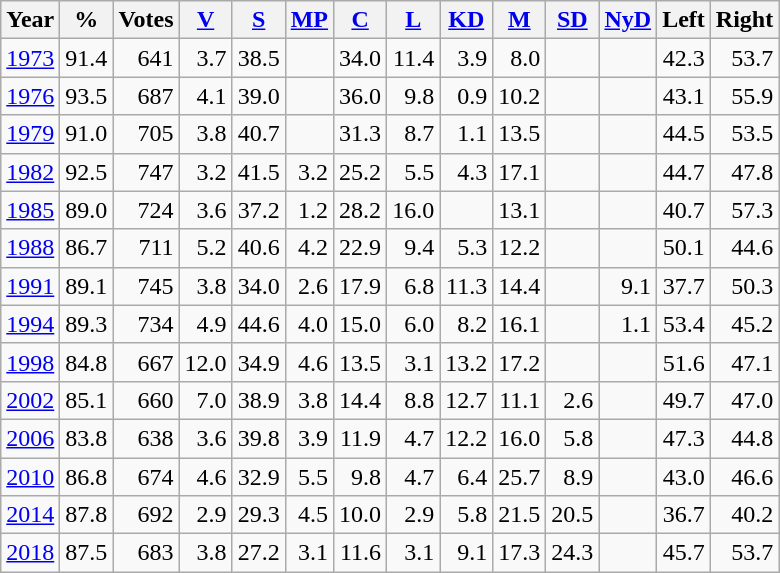<table class="wikitable sortable" style=text-align:right>
<tr>
<th>Year</th>
<th>%</th>
<th>Votes</th>
<th><a href='#'>V</a></th>
<th><a href='#'>S</a></th>
<th><a href='#'>MP</a></th>
<th><a href='#'>C</a></th>
<th><a href='#'>L</a></th>
<th><a href='#'>KD</a></th>
<th><a href='#'>M</a></th>
<th><a href='#'>SD</a></th>
<th><a href='#'>NyD</a></th>
<th>Left</th>
<th>Right</th>
</tr>
<tr>
<td align=left><a href='#'>1973</a></td>
<td>91.4</td>
<td>641</td>
<td>3.7</td>
<td>38.5</td>
<td></td>
<td>34.0</td>
<td>11.4</td>
<td>3.9</td>
<td>8.0</td>
<td></td>
<td></td>
<td>42.3</td>
<td>53.7</td>
</tr>
<tr>
<td align=left><a href='#'>1976</a></td>
<td>93.5</td>
<td>687</td>
<td>4.1</td>
<td>39.0</td>
<td></td>
<td>36.0</td>
<td>9.8</td>
<td>0.9</td>
<td>10.2</td>
<td></td>
<td></td>
<td>43.1</td>
<td>55.9</td>
</tr>
<tr>
<td align=left><a href='#'>1979</a></td>
<td>91.0</td>
<td>705</td>
<td>3.8</td>
<td>40.7</td>
<td></td>
<td>31.3</td>
<td>8.7</td>
<td>1.1</td>
<td>13.5</td>
<td></td>
<td></td>
<td>44.5</td>
<td>53.5</td>
</tr>
<tr>
<td align=left><a href='#'>1982</a></td>
<td>92.5</td>
<td>747</td>
<td>3.2</td>
<td>41.5</td>
<td>3.2</td>
<td>25.2</td>
<td>5.5</td>
<td>4.3</td>
<td>17.1</td>
<td></td>
<td></td>
<td>44.7</td>
<td>47.8</td>
</tr>
<tr>
<td align=left><a href='#'>1985</a></td>
<td>89.0</td>
<td>724</td>
<td>3.6</td>
<td>37.2</td>
<td>1.2</td>
<td>28.2</td>
<td>16.0</td>
<td></td>
<td>13.1</td>
<td></td>
<td></td>
<td>40.7</td>
<td>57.3</td>
</tr>
<tr>
<td align=left><a href='#'>1988</a></td>
<td>86.7</td>
<td>711</td>
<td>5.2</td>
<td>40.6</td>
<td>4.2</td>
<td>22.9</td>
<td>9.4</td>
<td>5.3</td>
<td>12.2</td>
<td></td>
<td></td>
<td>50.1</td>
<td>44.6</td>
</tr>
<tr>
<td align=left><a href='#'>1991</a></td>
<td>89.1</td>
<td>745</td>
<td>3.8</td>
<td>34.0</td>
<td>2.6</td>
<td>17.9</td>
<td>6.8</td>
<td>11.3</td>
<td>14.4</td>
<td></td>
<td>9.1</td>
<td>37.7</td>
<td>50.3</td>
</tr>
<tr>
<td align=left><a href='#'>1994</a></td>
<td>89.3</td>
<td>734</td>
<td>4.9</td>
<td>44.6</td>
<td>4.0</td>
<td>15.0</td>
<td>6.0</td>
<td>8.2</td>
<td>16.1</td>
<td></td>
<td>1.1</td>
<td>53.4</td>
<td>45.2</td>
</tr>
<tr>
<td align=left><a href='#'>1998</a></td>
<td>84.8</td>
<td>667</td>
<td>12.0</td>
<td>34.9</td>
<td>4.6</td>
<td>13.5</td>
<td>3.1</td>
<td>13.2</td>
<td>17.2</td>
<td></td>
<td></td>
<td>51.6</td>
<td>47.1</td>
</tr>
<tr>
<td align=left><a href='#'>2002</a></td>
<td>85.1</td>
<td>660</td>
<td>7.0</td>
<td>38.9</td>
<td>3.8</td>
<td>14.4</td>
<td>8.8</td>
<td>12.7</td>
<td>11.1</td>
<td>2.6</td>
<td></td>
<td>49.7</td>
<td>47.0</td>
</tr>
<tr>
<td align=left><a href='#'>2006</a></td>
<td>83.8</td>
<td>638</td>
<td>3.6</td>
<td>39.8</td>
<td>3.9</td>
<td>11.9</td>
<td>4.7</td>
<td>12.2</td>
<td>16.0</td>
<td>5.8</td>
<td></td>
<td>47.3</td>
<td>44.8</td>
</tr>
<tr>
<td align=left><a href='#'>2010</a></td>
<td>86.8</td>
<td>674</td>
<td>4.6</td>
<td>32.9</td>
<td>5.5</td>
<td>9.8</td>
<td>4.7</td>
<td>6.4</td>
<td>25.7</td>
<td>8.9</td>
<td></td>
<td>43.0</td>
<td>46.6</td>
</tr>
<tr>
<td align=left><a href='#'>2014</a></td>
<td>87.8</td>
<td>692</td>
<td>2.9</td>
<td>29.3</td>
<td>4.5</td>
<td>10.0</td>
<td>2.9</td>
<td>5.8</td>
<td>21.5</td>
<td>20.5</td>
<td></td>
<td>36.7</td>
<td>40.2</td>
</tr>
<tr>
<td align=left><a href='#'>2018</a></td>
<td>87.5</td>
<td>683</td>
<td>3.8</td>
<td>27.2</td>
<td>3.1</td>
<td>11.6</td>
<td>3.1</td>
<td>9.1</td>
<td>17.3</td>
<td>24.3</td>
<td></td>
<td>45.7</td>
<td>53.7</td>
</tr>
</table>
